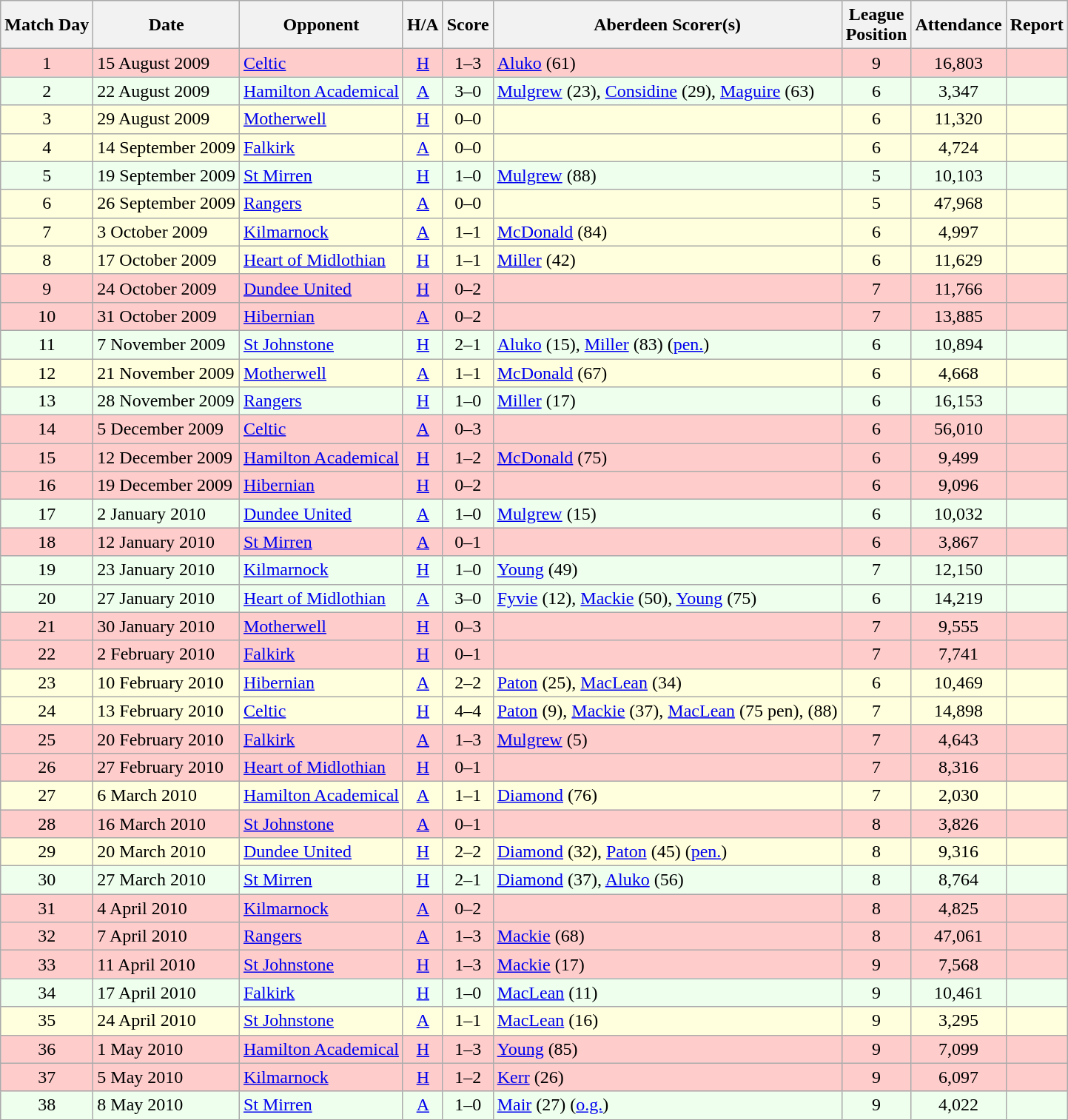<table class="wikitable" style="text-align:center">
<tr>
<th>Match Day</th>
<th>Date</th>
<th>Opponent</th>
<th>H/A</th>
<th>Score</th>
<th>Aberdeen Scorer(s)</th>
<th>League<br>Position</th>
<th>Attendance</th>
<th>Report</th>
</tr>
<tr bgcolor=#FFCCCC>
<td>1</td>
<td align=left>15 August 2009</td>
<td align=left><a href='#'>Celtic</a></td>
<td><a href='#'>H</a></td>
<td>1–3</td>
<td align=left><a href='#'>Aluko</a> (61)</td>
<td>9</td>
<td>16,803</td>
<td></td>
</tr>
<tr bgcolor=#EEFFEE>
<td>2</td>
<td align=left>22 August 2009</td>
<td align=left><a href='#'>Hamilton Academical</a></td>
<td><a href='#'>A</a></td>
<td>3–0</td>
<td align=left><a href='#'>Mulgrew</a> (23), <a href='#'>Considine</a> (29), <a href='#'>Maguire</a> (63)</td>
<td>6</td>
<td>3,347</td>
<td></td>
</tr>
<tr bgcolor=#FFFFDD>
<td>3</td>
<td align=left>29 August 2009</td>
<td align=left><a href='#'>Motherwell</a></td>
<td><a href='#'>H</a></td>
<td>0–0</td>
<td align=left></td>
<td>6</td>
<td>11,320</td>
<td></td>
</tr>
<tr bgcolor=#FFFFDD>
<td>4</td>
<td align=left>14 September 2009</td>
<td align=left><a href='#'>Falkirk</a></td>
<td><a href='#'>A</a></td>
<td>0–0</td>
<td align=left></td>
<td>6</td>
<td>4,724</td>
<td></td>
</tr>
<tr bgcolor=#EEFFEE>
<td>5</td>
<td align=left>19 September 2009</td>
<td align=left><a href='#'>St Mirren</a></td>
<td><a href='#'>H</a></td>
<td>1–0</td>
<td align=left><a href='#'>Mulgrew</a> (88)</td>
<td>5</td>
<td>10,103</td>
<td></td>
</tr>
<tr bgcolor=#FFFFDD>
<td>6</td>
<td align=left>26 September 2009</td>
<td align=left><a href='#'>Rangers</a></td>
<td><a href='#'>A</a></td>
<td>0–0</td>
<td align=left></td>
<td>5</td>
<td>47,968</td>
<td></td>
</tr>
<tr bgcolor=#FFFFDD>
<td>7</td>
<td align=left>3 October 2009</td>
<td align=left><a href='#'>Kilmarnock</a></td>
<td><a href='#'>A</a></td>
<td>1–1</td>
<td align=left><a href='#'>McDonald</a> (84)</td>
<td>6</td>
<td>4,997</td>
<td></td>
</tr>
<tr bgcolor=#FFFFDD>
<td>8</td>
<td align=left>17 October 2009</td>
<td align=left><a href='#'>Heart of Midlothian</a></td>
<td><a href='#'>H</a></td>
<td>1–1</td>
<td align=left><a href='#'>Miller</a> (42)</td>
<td>6</td>
<td>11,629</td>
<td></td>
</tr>
<tr bgcolor=#FFCCCC>
<td>9</td>
<td align=left>24 October 2009</td>
<td align=left><a href='#'>Dundee United</a></td>
<td><a href='#'>H</a></td>
<td>0–2</td>
<td align=left></td>
<td>7</td>
<td>11,766</td>
<td></td>
</tr>
<tr bgcolor=#FFCCCC>
<td>10</td>
<td align=left>31 October 2009</td>
<td align=left><a href='#'>Hibernian</a></td>
<td><a href='#'>A</a></td>
<td>0–2</td>
<td align=left></td>
<td>7</td>
<td>13,885</td>
<td></td>
</tr>
<tr bgcolor=#EEFFEE>
<td>11</td>
<td align=left>7 November 2009</td>
<td align=left><a href='#'>St Johnstone</a></td>
<td><a href='#'>H</a></td>
<td>2–1</td>
<td align=left><a href='#'>Aluko</a> (15), <a href='#'>Miller</a> (83) (<a href='#'>pen.</a>)</td>
<td>6</td>
<td>10,894</td>
<td></td>
</tr>
<tr bgcolor=#FFFFDD>
<td>12</td>
<td align=left>21 November 2009</td>
<td align=left><a href='#'>Motherwell</a></td>
<td><a href='#'>A</a></td>
<td>1–1</td>
<td align=left><a href='#'>McDonald</a> (67)</td>
<td>6</td>
<td>4,668</td>
<td></td>
</tr>
<tr bgcolor=#EEFFEE>
<td>13</td>
<td align=left>28 November 2009</td>
<td align=left><a href='#'>Rangers</a></td>
<td><a href='#'>H</a></td>
<td>1–0</td>
<td align=left><a href='#'>Miller</a> (17)</td>
<td>6</td>
<td>16,153</td>
<td></td>
</tr>
<tr bgcolor=#FFCCCC>
<td>14</td>
<td align=left>5 December 2009</td>
<td align=left><a href='#'>Celtic</a></td>
<td><a href='#'>A</a></td>
<td>0–3</td>
<td align=left></td>
<td>6</td>
<td>56,010</td>
<td></td>
</tr>
<tr bgcolor=#FFCCCC>
<td>15</td>
<td align=left>12 December 2009</td>
<td align=left><a href='#'>Hamilton Academical</a></td>
<td><a href='#'>H</a></td>
<td>1–2</td>
<td align=left><a href='#'>McDonald</a> (75)</td>
<td>6</td>
<td>9,499</td>
<td></td>
</tr>
<tr bgcolor=#FFCCCC>
<td>16</td>
<td align=left>19 December 2009</td>
<td align=left><a href='#'>Hibernian</a></td>
<td><a href='#'>H</a></td>
<td>0–2</td>
<td align=left></td>
<td>6</td>
<td>9,096</td>
<td></td>
</tr>
<tr bgcolor=#EEFFEE>
<td>17</td>
<td align=left>2 January 2010</td>
<td align=left><a href='#'>Dundee United</a></td>
<td><a href='#'>A</a></td>
<td>1–0</td>
<td align=left><a href='#'>Mulgrew</a> (15)</td>
<td>6</td>
<td>10,032</td>
<td></td>
</tr>
<tr bgcolor=#FFCCCC>
<td>18</td>
<td align=left>12 January 2010</td>
<td align=left><a href='#'>St Mirren</a></td>
<td><a href='#'>A</a></td>
<td>0–1</td>
<td align=left></td>
<td>6</td>
<td>3,867</td>
<td></td>
</tr>
<tr bgcolor=#EEFFEE>
<td>19</td>
<td align=left>23 January 2010</td>
<td align=left><a href='#'>Kilmarnock</a></td>
<td><a href='#'>H</a></td>
<td>1–0</td>
<td align=left><a href='#'>Young</a> (49)</td>
<td>7</td>
<td>12,150</td>
<td></td>
</tr>
<tr bgcolor=#EEFFEE>
<td>20</td>
<td align=left>27 January 2010</td>
<td align=left><a href='#'>Heart of Midlothian</a></td>
<td><a href='#'>A</a></td>
<td>3–0</td>
<td align=left><a href='#'>Fyvie</a> (12), <a href='#'>Mackie</a> (50), <a href='#'>Young</a> (75)</td>
<td>6</td>
<td>14,219</td>
<td></td>
</tr>
<tr bgcolor=#FFCCCC>
<td>21</td>
<td align=left>30 January 2010</td>
<td align=left><a href='#'>Motherwell</a></td>
<td><a href='#'>H</a></td>
<td>0–3</td>
<td align=left></td>
<td>7</td>
<td>9,555</td>
<td></td>
</tr>
<tr bgcolor=#FFCCCC>
<td>22</td>
<td align=left>2 February 2010</td>
<td align=left><a href='#'>Falkirk</a></td>
<td><a href='#'>H</a></td>
<td>0–1</td>
<td align=left></td>
<td>7</td>
<td>7,741</td>
<td></td>
</tr>
<tr bgcolor=#FFFFDD>
<td>23</td>
<td align=left>10 February 2010</td>
<td align=left><a href='#'>Hibernian</a></td>
<td><a href='#'>A</a></td>
<td>2–2</td>
<td align=left><a href='#'>Paton</a> (25), <a href='#'>MacLean</a> (34)</td>
<td>6</td>
<td>10,469</td>
<td></td>
</tr>
<tr bgcolor=#FFFFDD>
<td>24</td>
<td align=left>13 February 2010</td>
<td align=left><a href='#'>Celtic</a></td>
<td><a href='#'>H</a></td>
<td>4–4</td>
<td align=left><a href='#'>Paton</a> (9), <a href='#'>Mackie</a> (37), <a href='#'>MacLean</a> (75 pen), (88)</td>
<td>7</td>
<td>14,898</td>
<td></td>
</tr>
<tr bgcolor=#FFCCCC>
<td>25</td>
<td align=left>20 February 2010</td>
<td align=left><a href='#'>Falkirk</a></td>
<td><a href='#'>A</a></td>
<td>1–3</td>
<td align=left><a href='#'>Mulgrew</a> (5)</td>
<td>7</td>
<td>4,643</td>
<td></td>
</tr>
<tr bgcolor=#FFCCCC>
<td>26</td>
<td align=left>27 February 2010</td>
<td align=left><a href='#'>Heart of Midlothian</a></td>
<td><a href='#'>H</a></td>
<td>0–1</td>
<td align=left></td>
<td>7</td>
<td>8,316</td>
<td></td>
</tr>
<tr bgcolor=#FFFFDD>
<td>27</td>
<td align=left>6 March 2010</td>
<td align=left><a href='#'>Hamilton Academical</a></td>
<td><a href='#'>A</a></td>
<td>1–1</td>
<td align=left><a href='#'>Diamond</a> (76)</td>
<td>7</td>
<td>2,030</td>
<td></td>
</tr>
<tr bgcolor=#FFCCCC>
<td>28</td>
<td align=left>16 March 2010</td>
<td align=left><a href='#'>St Johnstone</a></td>
<td><a href='#'>A</a></td>
<td>0–1</td>
<td align=left></td>
<td>8</td>
<td>3,826</td>
<td></td>
</tr>
<tr bgcolor=#FFFFDD>
<td>29</td>
<td align=left>20 March 2010</td>
<td align=left><a href='#'>Dundee United</a></td>
<td><a href='#'>H</a></td>
<td>2–2</td>
<td align=left><a href='#'>Diamond</a> (32), <a href='#'>Paton</a> (45) (<a href='#'>pen.</a>)</td>
<td>8</td>
<td>9,316</td>
<td></td>
</tr>
<tr bgcolor=#EEFFEE>
<td>30</td>
<td align=left>27 March 2010</td>
<td align=left><a href='#'>St Mirren</a></td>
<td><a href='#'>H</a></td>
<td>2–1</td>
<td align=left><a href='#'>Diamond</a> (37), <a href='#'>Aluko</a> (56)</td>
<td>8</td>
<td>8,764</td>
<td></td>
</tr>
<tr bgcolor=#FFCCCC>
<td>31</td>
<td align=left>4 April 2010</td>
<td align=left><a href='#'>Kilmarnock</a></td>
<td><a href='#'>A</a></td>
<td>0–2</td>
<td align=left></td>
<td>8</td>
<td>4,825</td>
<td></td>
</tr>
<tr bgcolor=#FFCCCC>
<td>32</td>
<td align=left>7 April 2010</td>
<td align=left><a href='#'>Rangers</a></td>
<td><a href='#'>A</a></td>
<td>1–3</td>
<td align=left><a href='#'>Mackie</a> (68)</td>
<td>8</td>
<td>47,061</td>
<td></td>
</tr>
<tr bgcolor=#FFCCCC>
<td>33</td>
<td align=left>11 April 2010</td>
<td align=left><a href='#'>St Johnstone</a></td>
<td><a href='#'>H</a></td>
<td>1–3</td>
<td align=left><a href='#'>Mackie</a> (17)</td>
<td>9</td>
<td>7,568</td>
<td></td>
</tr>
<tr bgcolor=#EEFFEE>
<td>34</td>
<td align=left>17 April 2010</td>
<td align=left><a href='#'>Falkirk</a></td>
<td><a href='#'>H</a></td>
<td>1–0</td>
<td align=left><a href='#'>MacLean</a> (11)</td>
<td>9</td>
<td>10,461</td>
<td></td>
</tr>
<tr bgcolor=#FFFFDD>
<td>35</td>
<td align=left>24 April 2010</td>
<td align=left><a href='#'>St Johnstone</a></td>
<td><a href='#'>A</a></td>
<td>1–1</td>
<td align=left><a href='#'>MacLean</a> (16)</td>
<td>9</td>
<td>3,295</td>
<td></td>
</tr>
<tr bgcolor=#FFCCCC>
<td>36</td>
<td align=left>1 May 2010</td>
<td align=left><a href='#'>Hamilton Academical</a></td>
<td><a href='#'>H</a></td>
<td>1–3</td>
<td align=left><a href='#'>Young</a> (85)</td>
<td>9</td>
<td>7,099</td>
<td></td>
</tr>
<tr bgcolor=#FFCCCC>
<td>37</td>
<td align=left>5 May 2010</td>
<td align=left><a href='#'>Kilmarnock</a></td>
<td><a href='#'>H</a></td>
<td>1–2</td>
<td align=left><a href='#'>Kerr</a> (26)</td>
<td>9</td>
<td>6,097</td>
<td></td>
</tr>
<tr bgcolor=#EEFFEE>
<td>38</td>
<td align=left>8 May 2010</td>
<td align=left><a href='#'>St Mirren</a></td>
<td><a href='#'>A</a></td>
<td>1–0</td>
<td align=left><a href='#'>Mair</a> (27) (<a href='#'>o.g.</a>)</td>
<td>9</td>
<td>4,022</td>
<td></td>
</tr>
</table>
